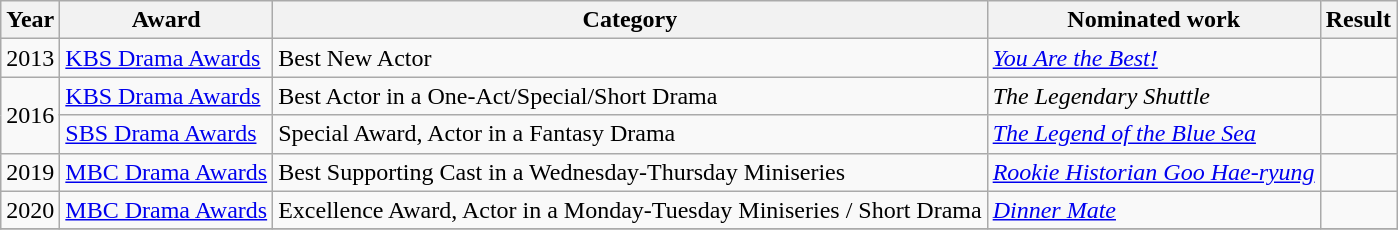<table class="wikitable">
<tr>
<th>Year</th>
<th>Award</th>
<th>Category</th>
<th>Nominated work</th>
<th>Result</th>
</tr>
<tr>
<td>2013</td>
<td><a href='#'>KBS Drama Awards</a></td>
<td>Best New Actor</td>
<td><em><a href='#'>You Are the Best!</a></em></td>
<td></td>
</tr>
<tr>
<td rowspan=2>2016</td>
<td><a href='#'>KBS Drama Awards</a></td>
<td>Best Actor in a One-Act/Special/Short Drama</td>
<td><em>The Legendary Shuttle</em></td>
<td></td>
</tr>
<tr>
<td><a href='#'>SBS Drama Awards</a></td>
<td>Special Award, Actor in a Fantasy Drama</td>
<td><em><a href='#'>The Legend of the Blue Sea</a></em></td>
<td></td>
</tr>
<tr>
<td>2019</td>
<td><a href='#'>MBC Drama Awards</a></td>
<td>Best Supporting Cast in a Wednesday-Thursday Miniseries</td>
<td><em><a href='#'>Rookie Historian Goo Hae-ryung</a></em></td>
<td></td>
</tr>
<tr>
<td>2020</td>
<td><a href='#'>MBC Drama Awards</a></td>
<td>Excellence Award, Actor in a Monday-Tuesday Miniseries / Short Drama</td>
<td><em><a href='#'>Dinner Mate</a></em></td>
<td></td>
</tr>
<tr>
</tr>
</table>
